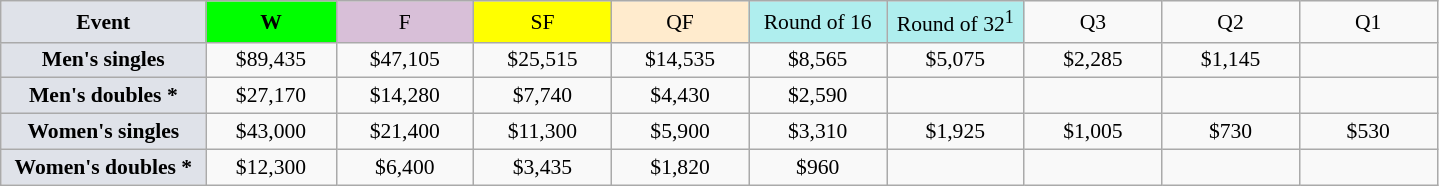<table class=wikitable style=font-size:90%;text-align:center>
<tr>
<td style="width:130px; background:#dfe2e9;"><strong>Event</strong></td>
<td style="width:80px; background:lime;"><strong>W</strong></td>
<td style="width:85px; background:thistle;">F</td>
<td style="width:85px; background:#ff0;">SF</td>
<td style="width:85px; background:#ffebcd;">QF</td>
<td style="width:85px; background:#afeeee;">Round of 16</td>
<td style="width:85px; background:#afeeee;">Round of 32<sup>1</sup></td>
<td width=85>Q3</td>
<td width=85>Q2</td>
<td width=85>Q1</td>
</tr>
<tr>
<td style="background:#dfe2e9;"><strong>Men's singles</strong></td>
<td>$89,435</td>
<td>$47,105</td>
<td>$25,515</td>
<td>$14,535</td>
<td>$8,565</td>
<td>$5,075</td>
<td>$2,285</td>
<td>$1,145</td>
<td></td>
</tr>
<tr>
<td style="background:#dfe2e9;"><strong>Men's doubles *</strong></td>
<td>$27,170</td>
<td>$14,280</td>
<td>$7,740</td>
<td>$4,430</td>
<td>$2,590</td>
<td></td>
<td></td>
<td></td>
<td></td>
</tr>
<tr>
<td style="background:#dfe2e9;"><strong>Women's singles</strong></td>
<td>$43,000</td>
<td>$21,400</td>
<td>$11,300</td>
<td>$5,900</td>
<td>$3,310</td>
<td>$1,925</td>
<td>$1,005</td>
<td>$730</td>
<td>$530</td>
</tr>
<tr>
<td style="background:#dfe2e9;"><strong>Women's doubles *</strong></td>
<td>$12,300</td>
<td>$6,400</td>
<td>$3,435</td>
<td>$1,820</td>
<td>$960</td>
<td></td>
<td></td>
<td></td>
<td></td>
</tr>
</table>
